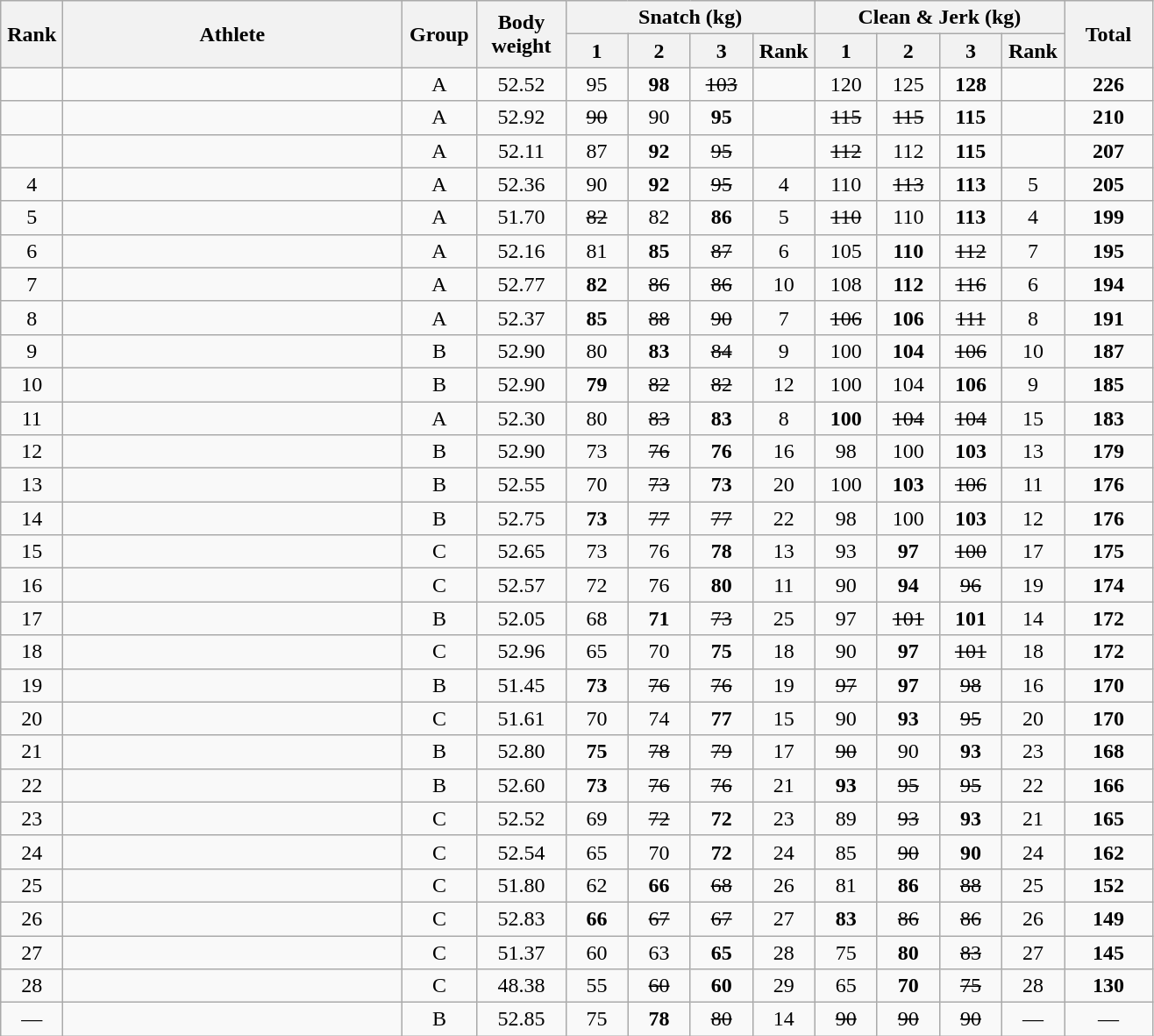<table class = "wikitable" style="text-align:center;">
<tr>
<th rowspan=2 width=40>Rank</th>
<th rowspan=2 width=250>Athlete</th>
<th rowspan=2 width=50>Group</th>
<th rowspan=2 width=60>Body weight</th>
<th colspan=4>Snatch (kg)</th>
<th colspan=4>Clean & Jerk (kg)</th>
<th rowspan=2 width=60>Total</th>
</tr>
<tr>
<th width=40>1</th>
<th width=40>2</th>
<th width=40>3</th>
<th width=40>Rank</th>
<th width=40>1</th>
<th width=40>2</th>
<th width=40>3</th>
<th width=40>Rank</th>
</tr>
<tr>
<td></td>
<td align=left></td>
<td>A</td>
<td>52.52</td>
<td>95</td>
<td><strong>98</strong></td>
<td><s>103 </s></td>
<td></td>
<td>120</td>
<td>125</td>
<td><strong>128</strong></td>
<td></td>
<td><strong>226</strong></td>
</tr>
<tr>
<td></td>
<td align=left></td>
<td>A</td>
<td>52.92</td>
<td><s>90 </s></td>
<td>90</td>
<td><strong>95</strong></td>
<td></td>
<td><s>115 </s></td>
<td><s>115 </s></td>
<td><strong>115</strong></td>
<td></td>
<td><strong>210</strong></td>
</tr>
<tr>
<td></td>
<td align=left></td>
<td>A</td>
<td>52.11</td>
<td>87</td>
<td><strong>92</strong></td>
<td><s>95 </s></td>
<td></td>
<td><s>112 </s></td>
<td>112</td>
<td><strong>115</strong></td>
<td></td>
<td><strong>207</strong></td>
</tr>
<tr>
<td>4</td>
<td align=left></td>
<td>A</td>
<td>52.36</td>
<td>90</td>
<td><strong>92</strong></td>
<td><s>95 </s></td>
<td>4</td>
<td>110</td>
<td><s>113 </s></td>
<td><strong>113</strong></td>
<td>5</td>
<td><strong>205</strong></td>
</tr>
<tr>
<td>5</td>
<td align=left></td>
<td>A</td>
<td>51.70</td>
<td><s>82 </s></td>
<td>82</td>
<td><strong>86</strong></td>
<td>5</td>
<td><s>110 </s></td>
<td>110</td>
<td><strong>113</strong></td>
<td>4</td>
<td><strong>199</strong></td>
</tr>
<tr>
<td>6</td>
<td align=left></td>
<td>A</td>
<td>52.16</td>
<td>81</td>
<td><strong>85</strong></td>
<td><s>87 </s></td>
<td>6</td>
<td>105</td>
<td><strong>110</strong></td>
<td><s>112 </s></td>
<td>7</td>
<td><strong>195</strong></td>
</tr>
<tr>
<td>7</td>
<td align=left></td>
<td>A</td>
<td>52.77</td>
<td><strong>82</strong></td>
<td><s>86 </s></td>
<td><s>86 </s></td>
<td>10</td>
<td>108</td>
<td><strong>112</strong></td>
<td><s>116 </s></td>
<td>6</td>
<td><strong>194</strong></td>
</tr>
<tr>
<td>8</td>
<td align=left></td>
<td>A</td>
<td>52.37</td>
<td><strong>85</strong></td>
<td><s>88 </s></td>
<td><s>90 </s></td>
<td>7</td>
<td><s>106 </s></td>
<td><strong>106</strong></td>
<td><s>111 </s></td>
<td>8</td>
<td><strong>191</strong></td>
</tr>
<tr>
<td>9</td>
<td align=left></td>
<td>B</td>
<td>52.90</td>
<td>80</td>
<td><strong>83</strong></td>
<td><s>84 </s></td>
<td>9</td>
<td>100</td>
<td><strong>104</strong></td>
<td><s>106 </s></td>
<td>10</td>
<td><strong>187</strong></td>
</tr>
<tr>
<td>10</td>
<td align=left></td>
<td>B</td>
<td>52.90</td>
<td><strong>79</strong></td>
<td><s>82 </s></td>
<td><s>82 </s></td>
<td>12</td>
<td>100</td>
<td>104</td>
<td><strong>106</strong></td>
<td>9</td>
<td><strong>185</strong></td>
</tr>
<tr>
<td>11</td>
<td align=left></td>
<td>A</td>
<td>52.30</td>
<td>80</td>
<td><s>83 </s></td>
<td><strong>83</strong></td>
<td>8</td>
<td><strong>100</strong></td>
<td><s>104 </s></td>
<td><s>104 </s></td>
<td>15</td>
<td><strong>183</strong></td>
</tr>
<tr>
<td>12</td>
<td align=left></td>
<td>B</td>
<td>52.90</td>
<td>73</td>
<td><s>76 </s></td>
<td><strong>76</strong></td>
<td>16</td>
<td>98</td>
<td>100</td>
<td><strong>103</strong></td>
<td>13</td>
<td><strong>179</strong></td>
</tr>
<tr>
<td>13</td>
<td align=left></td>
<td>B</td>
<td>52.55</td>
<td>70</td>
<td><s>73 </s></td>
<td><strong>73</strong></td>
<td>20</td>
<td>100</td>
<td><strong>103</strong></td>
<td><s>106 </s></td>
<td>11</td>
<td><strong>176</strong></td>
</tr>
<tr>
<td>14</td>
<td align=left></td>
<td>B</td>
<td>52.75</td>
<td><strong>73</strong></td>
<td><s>77 </s></td>
<td><s>77 </s></td>
<td>22</td>
<td>98</td>
<td>100</td>
<td><strong>103</strong></td>
<td>12</td>
<td><strong>176</strong></td>
</tr>
<tr>
<td>15</td>
<td align=left></td>
<td>C</td>
<td>52.65</td>
<td>73</td>
<td>76</td>
<td><strong>78</strong></td>
<td>13</td>
<td>93</td>
<td><strong>97</strong></td>
<td><s>100 </s></td>
<td>17</td>
<td><strong>175</strong></td>
</tr>
<tr>
<td>16</td>
<td align=left></td>
<td>C</td>
<td>52.57</td>
<td>72</td>
<td>76</td>
<td><strong>80</strong></td>
<td>11</td>
<td>90</td>
<td><strong>94</strong></td>
<td><s>96 </s></td>
<td>19</td>
<td><strong>174</strong></td>
</tr>
<tr>
<td>17</td>
<td align=left></td>
<td>B</td>
<td>52.05</td>
<td>68</td>
<td><strong>71</strong></td>
<td><s>73 </s></td>
<td>25</td>
<td>97</td>
<td><s>101 </s></td>
<td><strong>101</strong></td>
<td>14</td>
<td><strong>172</strong></td>
</tr>
<tr>
<td>18</td>
<td align=left></td>
<td>C</td>
<td>52.96</td>
<td>65</td>
<td>70</td>
<td><strong>75</strong></td>
<td>18</td>
<td>90</td>
<td><strong>97</strong></td>
<td><s>101 </s></td>
<td>18</td>
<td><strong>172</strong></td>
</tr>
<tr>
<td>19</td>
<td align=left></td>
<td>B</td>
<td>51.45</td>
<td><strong>73</strong></td>
<td><s>76 </s></td>
<td><s>76 </s></td>
<td>19</td>
<td><s>97 </s></td>
<td><strong>97</strong></td>
<td><s>98 </s></td>
<td>16</td>
<td><strong>170</strong></td>
</tr>
<tr>
<td>20</td>
<td align=left></td>
<td>C</td>
<td>51.61</td>
<td>70</td>
<td>74</td>
<td><strong>77</strong></td>
<td>15</td>
<td>90</td>
<td><strong>93</strong></td>
<td><s>95 </s></td>
<td>20</td>
<td><strong>170</strong></td>
</tr>
<tr>
<td>21</td>
<td align=left></td>
<td>B</td>
<td>52.80</td>
<td><strong>75</strong></td>
<td><s>78 </s></td>
<td><s>79 </s></td>
<td>17</td>
<td><s>90 </s></td>
<td>90</td>
<td><strong>93</strong></td>
<td>23</td>
<td><strong>168</strong></td>
</tr>
<tr>
<td>22</td>
<td align=left></td>
<td>B</td>
<td>52.60</td>
<td><strong>73</strong></td>
<td><s>76 </s></td>
<td><s>76 </s></td>
<td>21</td>
<td><strong>93</strong></td>
<td><s>95 </s></td>
<td><s>95 </s></td>
<td>22</td>
<td><strong>166</strong></td>
</tr>
<tr>
<td>23</td>
<td align=left></td>
<td>C</td>
<td>52.52</td>
<td>69</td>
<td><s>72 </s></td>
<td><strong>72</strong></td>
<td>23</td>
<td>89</td>
<td><s>93 </s></td>
<td><strong>93</strong></td>
<td>21</td>
<td><strong>165</strong></td>
</tr>
<tr>
<td>24</td>
<td align=left></td>
<td>C</td>
<td>52.54</td>
<td>65</td>
<td>70</td>
<td><strong>72</strong></td>
<td>24</td>
<td>85</td>
<td><s>90 </s></td>
<td><strong>90</strong></td>
<td>24</td>
<td><strong>162</strong></td>
</tr>
<tr>
<td>25</td>
<td align=left></td>
<td>C</td>
<td>51.80</td>
<td>62</td>
<td><strong>66</strong></td>
<td><s>68 </s></td>
<td>26</td>
<td>81</td>
<td><strong>86</strong></td>
<td><s>88 </s></td>
<td>25</td>
<td><strong>152</strong></td>
</tr>
<tr>
<td>26</td>
<td align=left></td>
<td>C</td>
<td>52.83</td>
<td><strong>66</strong></td>
<td><s>67 </s></td>
<td><s>67 </s></td>
<td>27</td>
<td><strong>83</strong></td>
<td><s>86 </s></td>
<td><s>86 </s></td>
<td>26</td>
<td><strong>149</strong></td>
</tr>
<tr>
<td>27</td>
<td align=left></td>
<td>C</td>
<td>51.37</td>
<td>60</td>
<td>63</td>
<td><strong>65</strong></td>
<td>28</td>
<td>75</td>
<td><strong>80</strong></td>
<td><s>83 </s></td>
<td>27</td>
<td><strong>145</strong></td>
</tr>
<tr>
<td>28</td>
<td align=left></td>
<td>C</td>
<td>48.38</td>
<td>55</td>
<td><s>60 </s></td>
<td><strong>60</strong></td>
<td>29</td>
<td>65</td>
<td><strong>70</strong></td>
<td><s>75 </s></td>
<td>28</td>
<td><strong>130</strong></td>
</tr>
<tr>
<td>—</td>
<td align=left></td>
<td>B</td>
<td>52.85</td>
<td>75</td>
<td><strong>78</strong></td>
<td><s>80 </s></td>
<td>14</td>
<td><s>90 </s></td>
<td><s>90 </s></td>
<td><s>90 </s></td>
<td>—</td>
<td>—</td>
</tr>
</table>
